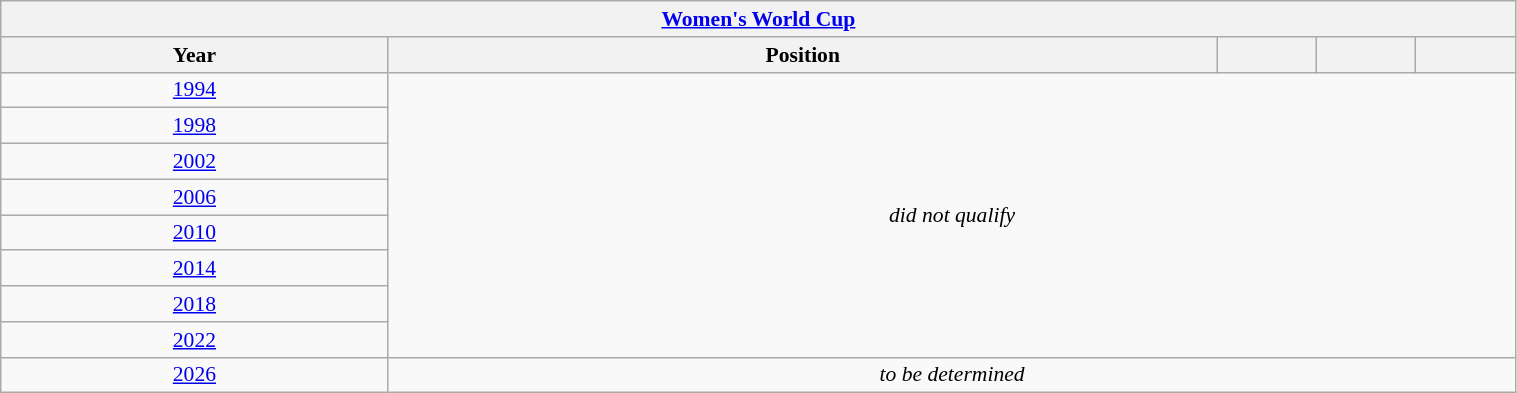<table class="wikitable" width=80% style="text-align: center;font-size:90%;">
<tr>
<th colspan=5><a href='#'>Women's World Cup</a></th>
</tr>
<tr>
<th>Year</th>
<th>Position</th>
<th></th>
<th></th>
<th></th>
</tr>
<tr>
<td> <a href='#'>1994</a></td>
<td colspan=4 rowspan=8><em>did not qualify</em></td>
</tr>
<tr>
<td> <a href='#'>1998</a></td>
</tr>
<tr>
<td> <a href='#'>2002</a></td>
</tr>
<tr>
<td> <a href='#'>2006</a></td>
</tr>
<tr>
<td> <a href='#'>2010</a></td>
</tr>
<tr>
<td> <a href='#'>2014</a></td>
</tr>
<tr>
<td> <a href='#'>2018</a></td>
</tr>
<tr>
<td> <a href='#'>2022</a></td>
</tr>
<tr>
<td> <a href='#'>2026</a></td>
<td colspan=4><em>to be determined</em></td>
</tr>
</table>
